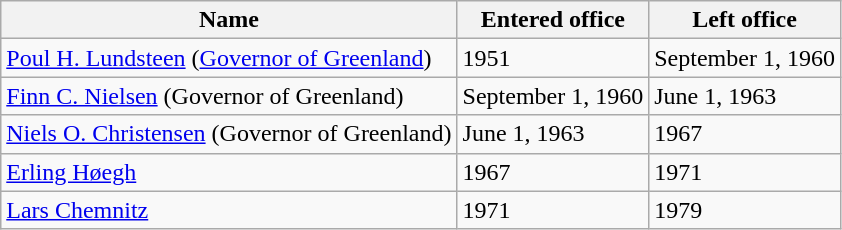<table class="wikitable">
<tr>
<th>Name</th>
<th>Entered office</th>
<th>Left office</th>
</tr>
<tr>
<td><a href='#'>Poul H. Lundsteen</a> (<a href='#'>Governor of Greenland</a>)</td>
<td>1951</td>
<td>September 1, 1960</td>
</tr>
<tr>
<td><a href='#'>Finn C. Nielsen</a> (Governor of Greenland)</td>
<td>September 1, 1960</td>
<td>June 1, 1963</td>
</tr>
<tr>
<td><a href='#'>Niels O. Christensen</a> (Governor of Greenland)</td>
<td>June 1, 1963</td>
<td>1967</td>
</tr>
<tr>
<td><a href='#'>Erling Høegh</a></td>
<td>1967</td>
<td>1971</td>
</tr>
<tr>
<td><a href='#'>Lars Chemnitz</a></td>
<td>1971</td>
<td>1979</td>
</tr>
</table>
